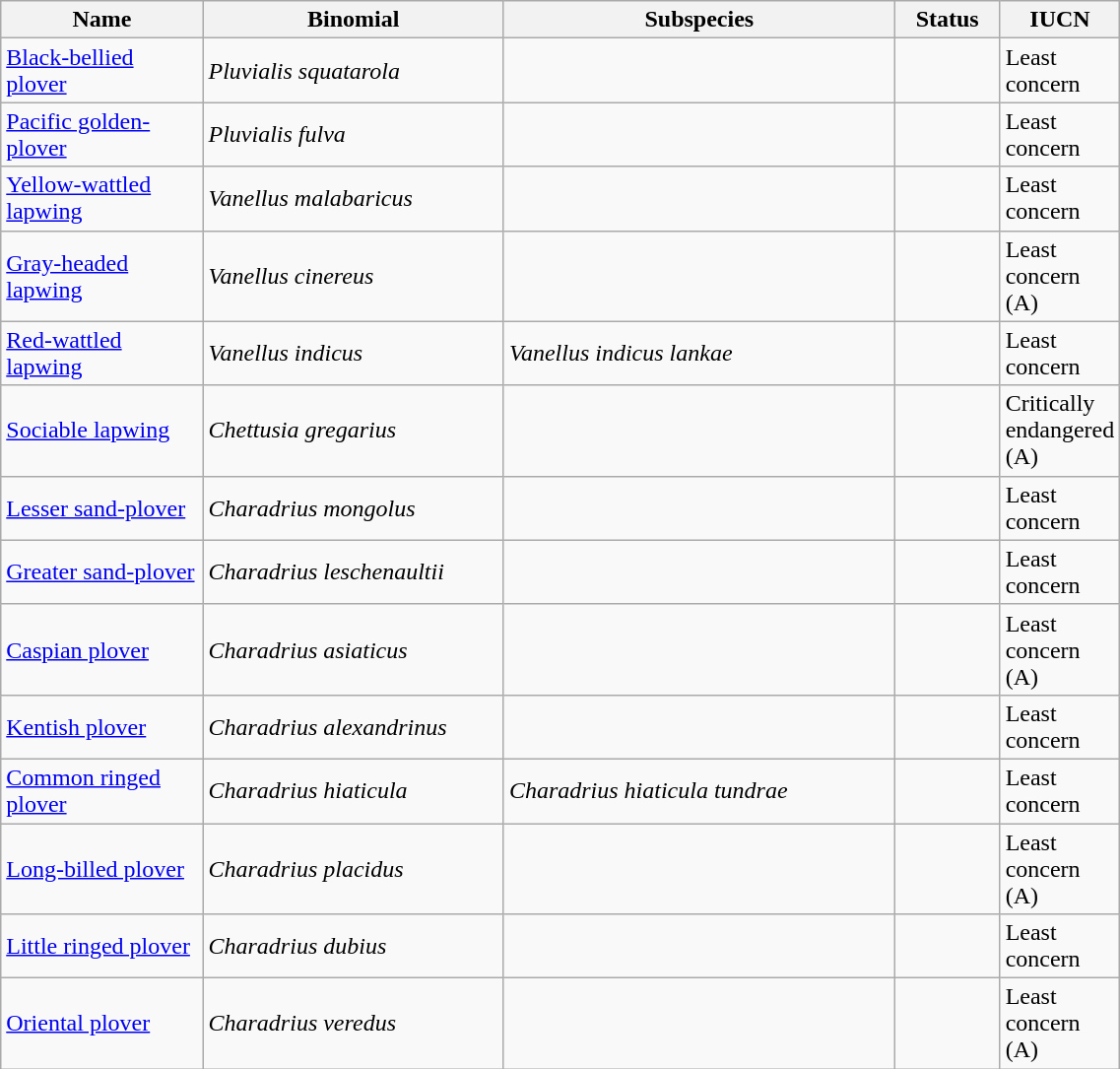<table width=60% class="wikitable">
<tr>
<th width=20%>Name</th>
<th width=30%>Binomial</th>
<th width=40%>Subspecies</th>
<th width=30%>Status</th>
<th width=30%>IUCN</th>
</tr>
<tr>
<td><a href='#'>Black-bellied plover</a><br></td>
<td><em>Pluvialis squatarola</em></td>
<td></td>
<td></td>
<td>Least concern</td>
</tr>
<tr>
<td><a href='#'>Pacific golden-plover</a><br></td>
<td><em>Pluvialis fulva</em></td>
<td></td>
<td></td>
<td>Least concern</td>
</tr>
<tr>
<td><a href='#'>Yellow-wattled lapwing</a><br></td>
<td><em>Vanellus malabaricus</em></td>
<td></td>
<td></td>
<td>Least concern</td>
</tr>
<tr>
<td><a href='#'>Gray-headed lapwing</a><br></td>
<td><em>Vanellus cinereus</em></td>
<td></td>
<td></td>
<td>Least concern<br>(A)</td>
</tr>
<tr>
<td><a href='#'>Red-wattled lapwing</a><br></td>
<td><em>Vanellus indicus</em></td>
<td><em>Vanellus indicus lankae</em></td>
<td></td>
<td>Least concern</td>
</tr>
<tr>
<td><a href='#'>Sociable lapwing</a><br></td>
<td><em>Chettusia gregarius</em></td>
<td></td>
<td></td>
<td>Critically endangered<br>(A)</td>
</tr>
<tr>
<td><a href='#'>Lesser sand-plover</a><br></td>
<td><em>Charadrius mongolus</em></td>
<td></td>
<td></td>
<td>Least concern</td>
</tr>
<tr>
<td><a href='#'>Greater sand-plover</a><br></td>
<td><em>Charadrius leschenaultii</em></td>
<td></td>
<td></td>
<td>Least concern</td>
</tr>
<tr>
<td><a href='#'>Caspian plover</a><br></td>
<td><em>Charadrius asiaticus</em></td>
<td></td>
<td></td>
<td>Least concern<br>(A)</td>
</tr>
<tr>
<td><a href='#'>Kentish plover</a><br></td>
<td><em>Charadrius alexandrinus</em></td>
<td></td>
<td></td>
<td>Least concern</td>
</tr>
<tr>
<td><a href='#'>Common ringed plover</a><br></td>
<td><em>Charadrius hiaticula</em></td>
<td><em>Charadrius hiaticula tundrae</em></td>
<td></td>
<td>Least concern</td>
</tr>
<tr>
<td><a href='#'>Long-billed plover</a><br></td>
<td><em>Charadrius placidus</em></td>
<td></td>
<td></td>
<td>Least concern<br>(A)</td>
</tr>
<tr>
<td><a href='#'>Little ringed plover</a><br></td>
<td><em>Charadrius dubius</em></td>
<td></td>
<td></td>
<td>Least concern</td>
</tr>
<tr>
<td><a href='#'>Oriental plover</a><br></td>
<td><em>Charadrius veredus</em></td>
<td></td>
<td></td>
<td>Least concern<br>(A)</td>
</tr>
</table>
